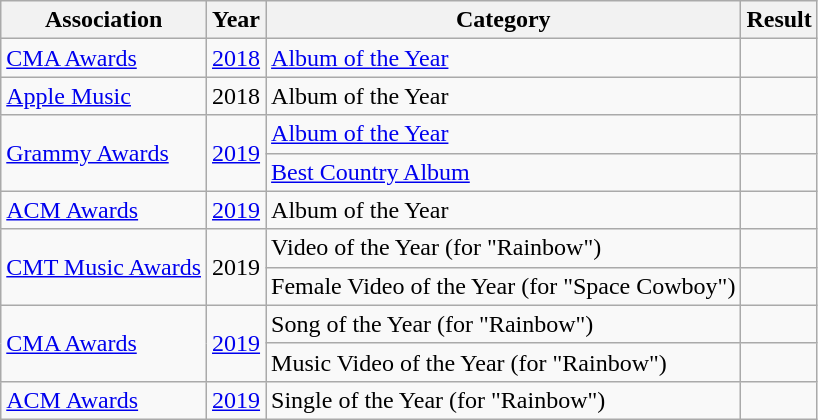<table class="wikitable sortable plainrowheaders">
<tr>
<th>Association</th>
<th>Year</th>
<th>Category</th>
<th>Result</th>
</tr>
<tr>
<td><a href='#'>CMA Awards</a></td>
<td><a href='#'>2018</a></td>
<td><a href='#'>Album of the Year</a></td>
<td></td>
</tr>
<tr>
<td><a href='#'>Apple Music</a></td>
<td>2018</td>
<td>Album of the Year</td>
<td></td>
</tr>
<tr>
<td rowspan="2"><a href='#'>Grammy Awards</a></td>
<td rowspan="2"><a href='#'>2019</a></td>
<td><a href='#'>Album of the Year</a></td>
<td></td>
</tr>
<tr>
<td><a href='#'>Best Country Album</a></td>
<td></td>
</tr>
<tr>
<td><a href='#'>ACM Awards</a></td>
<td><a href='#'>2019</a></td>
<td>Album of the Year</td>
<td></td>
</tr>
<tr>
<td rowspan="2"><a href='#'>CMT Music Awards</a></td>
<td rowspan="2">2019</td>
<td>Video of the Year (for "Rainbow")</td>
<td></td>
</tr>
<tr>
<td>Female Video of the Year (for "Space Cowboy")</td>
<td></td>
</tr>
<tr>
<td rowspan="2"><a href='#'>CMA Awards</a></td>
<td rowspan="2"><a href='#'>2019</a></td>
<td>Song of the Year (for "Rainbow")</td>
<td></td>
</tr>
<tr>
<td>Music Video of the Year (for "Rainbow")</td>
<td></td>
</tr>
<tr>
<td><a href='#'>ACM Awards</a></td>
<td><a href='#'>2019</a></td>
<td>Single of the Year (for "Rainbow")</td>
<td></td>
</tr>
</table>
